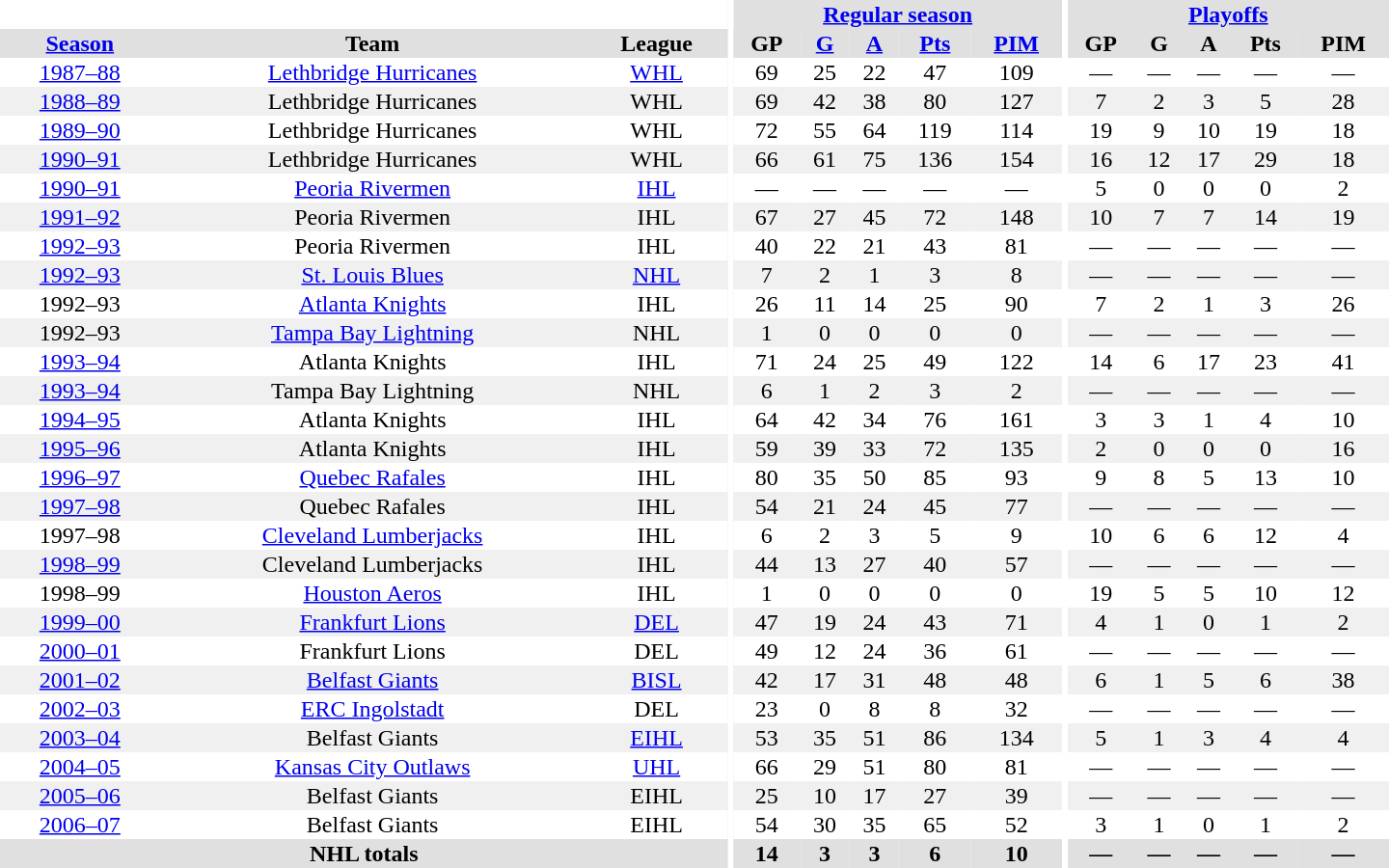<table border="0" cellpadding="1" cellspacing="0" style="text-align:center; width:60em">
<tr bgcolor="#e0e0e0">
<th colspan="3" bgcolor="#ffffff"></th>
<th rowspan="99" bgcolor="#ffffff"></th>
<th colspan="5"><a href='#'>Regular season</a></th>
<th rowspan="99" bgcolor="#ffffff"></th>
<th colspan="5"><a href='#'>Playoffs</a></th>
</tr>
<tr bgcolor="#e0e0e0">
<th><a href='#'>Season</a></th>
<th>Team</th>
<th>League</th>
<th>GP</th>
<th><a href='#'>G</a></th>
<th><a href='#'>A</a></th>
<th><a href='#'>Pts</a></th>
<th><a href='#'>PIM</a></th>
<th>GP</th>
<th>G</th>
<th>A</th>
<th>Pts</th>
<th>PIM</th>
</tr>
<tr>
<td><a href='#'>1987–88</a></td>
<td><a href='#'>Lethbridge Hurricanes</a></td>
<td><a href='#'>WHL</a></td>
<td>69</td>
<td>25</td>
<td>22</td>
<td>47</td>
<td>109</td>
<td>—</td>
<td>—</td>
<td>—</td>
<td>—</td>
<td>—</td>
</tr>
<tr bgcolor="#f0f0f0">
<td><a href='#'>1988–89</a></td>
<td>Lethbridge Hurricanes</td>
<td>WHL</td>
<td>69</td>
<td>42</td>
<td>38</td>
<td>80</td>
<td>127</td>
<td>7</td>
<td>2</td>
<td>3</td>
<td>5</td>
<td>28</td>
</tr>
<tr>
<td><a href='#'>1989–90</a></td>
<td>Lethbridge Hurricanes</td>
<td>WHL</td>
<td>72</td>
<td>55</td>
<td>64</td>
<td>119</td>
<td>114</td>
<td>19</td>
<td>9</td>
<td>10</td>
<td>19</td>
<td>18</td>
</tr>
<tr bgcolor="#f0f0f0">
<td><a href='#'>1990–91</a></td>
<td>Lethbridge Hurricanes</td>
<td>WHL</td>
<td>66</td>
<td>61</td>
<td>75</td>
<td>136</td>
<td>154</td>
<td>16</td>
<td>12</td>
<td>17</td>
<td>29</td>
<td>18</td>
</tr>
<tr>
<td><a href='#'>1990–91</a></td>
<td><a href='#'>Peoria Rivermen</a></td>
<td><a href='#'>IHL</a></td>
<td>—</td>
<td>—</td>
<td>—</td>
<td>—</td>
<td>—</td>
<td>5</td>
<td>0</td>
<td>0</td>
<td>0</td>
<td>2</td>
</tr>
<tr bgcolor="#f0f0f0">
<td><a href='#'>1991–92</a></td>
<td>Peoria Rivermen</td>
<td>IHL</td>
<td>67</td>
<td>27</td>
<td>45</td>
<td>72</td>
<td>148</td>
<td>10</td>
<td>7</td>
<td>7</td>
<td>14</td>
<td>19</td>
</tr>
<tr>
<td><a href='#'>1992–93</a></td>
<td>Peoria Rivermen</td>
<td>IHL</td>
<td>40</td>
<td>22</td>
<td>21</td>
<td>43</td>
<td>81</td>
<td>—</td>
<td>—</td>
<td>—</td>
<td>—</td>
<td>—</td>
</tr>
<tr bgcolor="#f0f0f0">
<td><a href='#'>1992–93</a></td>
<td><a href='#'>St. Louis Blues</a></td>
<td><a href='#'>NHL</a></td>
<td>7</td>
<td>2</td>
<td>1</td>
<td>3</td>
<td>8</td>
<td>—</td>
<td>—</td>
<td>—</td>
<td>—</td>
<td>—</td>
</tr>
<tr>
<td>1992–93</td>
<td><a href='#'>Atlanta Knights</a></td>
<td>IHL</td>
<td>26</td>
<td>11</td>
<td>14</td>
<td>25</td>
<td>90</td>
<td>7</td>
<td>2</td>
<td>1</td>
<td>3</td>
<td>26</td>
</tr>
<tr bgcolor="#f0f0f0">
<td>1992–93</td>
<td><a href='#'>Tampa Bay Lightning</a></td>
<td>NHL</td>
<td>1</td>
<td>0</td>
<td>0</td>
<td>0</td>
<td>0</td>
<td>—</td>
<td>—</td>
<td>—</td>
<td>—</td>
<td>—</td>
</tr>
<tr>
<td><a href='#'>1993–94</a></td>
<td>Atlanta Knights</td>
<td>IHL</td>
<td>71</td>
<td>24</td>
<td>25</td>
<td>49</td>
<td>122</td>
<td>14</td>
<td>6</td>
<td>17</td>
<td>23</td>
<td>41</td>
</tr>
<tr bgcolor="#f0f0f0">
<td><a href='#'>1993–94</a></td>
<td>Tampa Bay Lightning</td>
<td>NHL</td>
<td>6</td>
<td>1</td>
<td>2</td>
<td>3</td>
<td>2</td>
<td>—</td>
<td>—</td>
<td>—</td>
<td>—</td>
<td>—</td>
</tr>
<tr>
<td><a href='#'>1994–95</a></td>
<td>Atlanta Knights</td>
<td>IHL</td>
<td>64</td>
<td>42</td>
<td>34</td>
<td>76</td>
<td>161</td>
<td>3</td>
<td>3</td>
<td>1</td>
<td>4</td>
<td>10</td>
</tr>
<tr bgcolor="#f0f0f0">
<td><a href='#'>1995–96</a></td>
<td>Atlanta Knights</td>
<td>IHL</td>
<td>59</td>
<td>39</td>
<td>33</td>
<td>72</td>
<td>135</td>
<td>2</td>
<td>0</td>
<td>0</td>
<td>0</td>
<td>16</td>
</tr>
<tr>
<td><a href='#'>1996–97</a></td>
<td><a href='#'>Quebec Rafales</a></td>
<td>IHL</td>
<td>80</td>
<td>35</td>
<td>50</td>
<td>85</td>
<td>93</td>
<td>9</td>
<td>8</td>
<td>5</td>
<td>13</td>
<td>10</td>
</tr>
<tr bgcolor="#f0f0f0">
<td><a href='#'>1997–98</a></td>
<td>Quebec Rafales</td>
<td>IHL</td>
<td>54</td>
<td>21</td>
<td>24</td>
<td>45</td>
<td>77</td>
<td>—</td>
<td>—</td>
<td>—</td>
<td>—</td>
<td>—</td>
</tr>
<tr>
<td>1997–98</td>
<td><a href='#'>Cleveland Lumberjacks</a></td>
<td>IHL</td>
<td>6</td>
<td>2</td>
<td>3</td>
<td>5</td>
<td>9</td>
<td>10</td>
<td>6</td>
<td>6</td>
<td>12</td>
<td>4</td>
</tr>
<tr bgcolor="#f0f0f0">
<td><a href='#'>1998–99</a></td>
<td>Cleveland Lumberjacks</td>
<td>IHL</td>
<td>44</td>
<td>13</td>
<td>27</td>
<td>40</td>
<td>57</td>
<td>—</td>
<td>—</td>
<td>—</td>
<td>—</td>
<td>—</td>
</tr>
<tr>
<td>1998–99</td>
<td><a href='#'>Houston Aeros</a></td>
<td>IHL</td>
<td>1</td>
<td>0</td>
<td>0</td>
<td>0</td>
<td>0</td>
<td>19</td>
<td>5</td>
<td>5</td>
<td>10</td>
<td>12</td>
</tr>
<tr bgcolor="#f0f0f0">
<td><a href='#'>1999–00</a></td>
<td><a href='#'>Frankfurt Lions</a></td>
<td><a href='#'>DEL</a></td>
<td>47</td>
<td>19</td>
<td>24</td>
<td>43</td>
<td>71</td>
<td>4</td>
<td>1</td>
<td>0</td>
<td>1</td>
<td>2</td>
</tr>
<tr>
<td><a href='#'>2000–01</a></td>
<td>Frankfurt Lions</td>
<td>DEL</td>
<td>49</td>
<td>12</td>
<td>24</td>
<td>36</td>
<td>61</td>
<td>—</td>
<td>—</td>
<td>—</td>
<td>—</td>
<td>—</td>
</tr>
<tr bgcolor="#f0f0f0">
<td><a href='#'>2001–02</a></td>
<td><a href='#'>Belfast Giants</a></td>
<td><a href='#'>BISL</a></td>
<td>42</td>
<td>17</td>
<td>31</td>
<td>48</td>
<td>48</td>
<td>6</td>
<td>1</td>
<td>5</td>
<td>6</td>
<td>38</td>
</tr>
<tr>
<td><a href='#'>2002–03</a></td>
<td><a href='#'>ERC Ingolstadt</a></td>
<td>DEL</td>
<td>23</td>
<td>0</td>
<td>8</td>
<td>8</td>
<td>32</td>
<td>—</td>
<td>—</td>
<td>—</td>
<td>—</td>
<td>—</td>
</tr>
<tr bgcolor="#f0f0f0">
<td><a href='#'>2003–04</a></td>
<td>Belfast Giants</td>
<td><a href='#'>EIHL</a></td>
<td>53</td>
<td>35</td>
<td>51</td>
<td>86</td>
<td>134</td>
<td>5</td>
<td>1</td>
<td>3</td>
<td>4</td>
<td>4</td>
</tr>
<tr>
<td><a href='#'>2004–05</a></td>
<td><a href='#'>Kansas City Outlaws</a></td>
<td><a href='#'>UHL</a></td>
<td>66</td>
<td>29</td>
<td>51</td>
<td>80</td>
<td>81</td>
<td>—</td>
<td>—</td>
<td>—</td>
<td>—</td>
<td>—</td>
</tr>
<tr bgcolor="#f0f0f0">
<td><a href='#'>2005–06</a></td>
<td>Belfast Giants</td>
<td>EIHL</td>
<td>25</td>
<td>10</td>
<td>17</td>
<td>27</td>
<td>39</td>
<td>—</td>
<td>—</td>
<td>—</td>
<td>—</td>
<td>—</td>
</tr>
<tr>
<td><a href='#'>2006–07</a></td>
<td>Belfast Giants</td>
<td>EIHL</td>
<td>54</td>
<td>30</td>
<td>35</td>
<td>65</td>
<td>52</td>
<td>3</td>
<td>1</td>
<td>0</td>
<td>1</td>
<td>2</td>
</tr>
<tr bgcolor="#e0e0e0">
<th colspan="3">NHL totals</th>
<th>14</th>
<th>3</th>
<th>3</th>
<th>6</th>
<th>10</th>
<th>—</th>
<th>—</th>
<th>—</th>
<th>—</th>
<th>—</th>
</tr>
</table>
